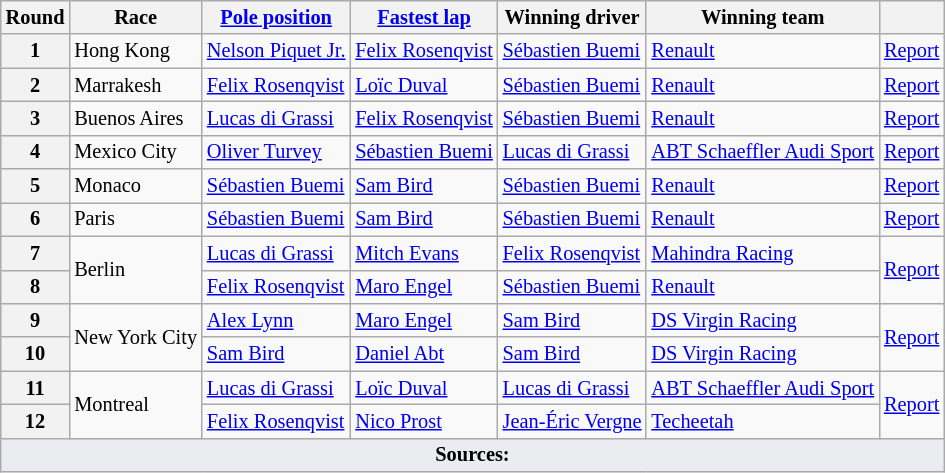<table class="wikitable sortable" style="font-size: 85%">
<tr>
<th scope="col">Round</th>
<th scope="col">Race</th>
<th scope="col"><a href='#'>Pole position</a></th>
<th scope="col"><a href='#'>Fastest lap</a></th>
<th scope="col">Winning driver</th>
<th scope="col">Winning team</th>
<th scope="col"></th>
</tr>
<tr>
<th scope="row">1</th>
<td data-sort-value="HKG"> Hong Kong</td>
<td data-sort-value="PIQ"> <a href='#'>Nelson Piquet Jr.</a></td>
<td data-sort-value="ROS"> <a href='#'>Felix Rosenqvist</a></td>
<td data-sort-value="BUE"> <a href='#'>Sébastien Buemi</a></td>
<td data-sort-value="REN"> <a href='#'>Renault </a></td>
<td><a href='#'>Report</a></td>
</tr>
<tr>
<th scope="row">2</th>
<td data-sort-value="MAR"> Marrakesh</td>
<td data-sort-value="ROS"> <a href='#'>Felix Rosenqvist</a></td>
<td data-sort-value="DUV"> <a href='#'>Loïc Duval</a></td>
<td data-sort-value="BUE"> <a href='#'>Sébastien Buemi</a></td>
<td data-sort-value="REN"> <a href='#'>Renault </a></td>
<td><a href='#'>Report</a></td>
</tr>
<tr>
<th scope="row">3</th>
<td data-sort-value="BUE"> Buenos Aires</td>
<td data-sort-value="DIG"> <a href='#'>Lucas di Grassi</a></td>
<td data-sort-value="ROS"> <a href='#'>Felix Rosenqvist</a></td>
<td data-sort-value="BUE"> <a href='#'>Sébastien Buemi</a></td>
<td data-sort-value="REN"> <a href='#'>Renault </a></td>
<td><a href='#'>Report</a></td>
</tr>
<tr>
<th scope="row">4</th>
<td data-sort-value="MEX"> Mexico City</td>
<td data-sort-value="TUR"> <a href='#'>Oliver Turvey</a></td>
<td data-sort-value="BUE"> <a href='#'>Sébastien Buemi</a></td>
<td data-sort-value="DIG"> <a href='#'>Lucas di Grassi</a></td>
<td data-sort-value="ABT"> <a href='#'>ABT Schaeffler Audi Sport</a></td>
<td><a href='#'>Report</a></td>
</tr>
<tr>
<th scope="row">5</th>
<td data-sort-value="MON"> Monaco</td>
<td data-sort-value="BUE"> <a href='#'>Sébastien Buemi</a></td>
<td data-sort-value="BIR"> <a href='#'>Sam Bird</a></td>
<td data-sort-value="BUE"> <a href='#'>Sébastien Buemi</a></td>
<td data-sort-value="REN"> <a href='#'>Renault </a></td>
<td><a href='#'>Report</a></td>
</tr>
<tr>
<th scope="row">6</th>
<td data-sort-value="PAR"> Paris</td>
<td data-sort-value="BUE"> <a href='#'>Sébastien Buemi</a></td>
<td data-sort-value="BIR"> <a href='#'>Sam Bird</a></td>
<td data-sort-value="BUE"> <a href='#'>Sébastien Buemi</a></td>
<td data-sort-value="REN"> <a href='#'>Renault </a></td>
<td><a href='#'>Report</a></td>
</tr>
<tr>
<th scope="row">7</th>
<td data-sort-value="BER" rowspan=2> Berlin</td>
<td data-sort-value="DIG"> <a href='#'>Lucas di Grassi</a></td>
<td data-sort-value="EVA"> <a href='#'>Mitch Evans</a></td>
<td data-sort-value="ROS"> <a href='#'>Felix Rosenqvist</a></td>
<td data-sort-value="MAH"> <a href='#'>Mahindra Racing</a></td>
<td rowspan=2><a href='#'>Report</a></td>
</tr>
<tr>
<th scope="row">8</th>
<td data-sort-value="ROS"> <a href='#'>Felix Rosenqvist</a></td>
<td data-sort-value="ENG"> <a href='#'>Maro Engel</a></td>
<td data-sort-value="BUE"> <a href='#'>Sébastien Buemi</a></td>
<td data-sort-value="REN"> <a href='#'>Renault </a></td>
</tr>
<tr>
<th scope="row">9</th>
<td data-sort-value="NYC" rowspan=2> New York City</td>
<td data-sort-value="LYN"> <a href='#'>Alex Lynn</a></td>
<td data-sort-value="ENG"> <a href='#'>Maro Engel</a></td>
<td data-sort-value="BIR"> <a href='#'>Sam Bird</a></td>
<td data-sort-value="DS"> <a href='#'>DS Virgin Racing</a></td>
<td rowspan=2><a href='#'>Report</a></td>
</tr>
<tr>
<th scope="row">10</th>
<td data-sort-value="BIR"> <a href='#'>Sam Bird</a></td>
<td data-sort-value="ABT"> <a href='#'>Daniel Abt</a></td>
<td data-sort-value="BIR"> <a href='#'>Sam Bird</a></td>
<td data-sort-value="DS"> <a href='#'>DS Virgin Racing</a></td>
</tr>
<tr>
<th scope="row">11</th>
<td data-sort-value="MON" rowspan=2> Montreal</td>
<td data-sort-value="DIG"> <a href='#'>Lucas di Grassi</a></td>
<td data-sort-value="DUV"> <a href='#'>Loïc Duval</a></td>
<td data-sort-value="DIG"> <a href='#'>Lucas di Grassi</a></td>
<td data-sort-value="ABT"> <a href='#'>ABT Schaeffler Audi Sport</a></td>
<td rowspan=2><a href='#'>Report</a></td>
</tr>
<tr>
<th scope="row">12</th>
<td data-sort-value="ROS"> <a href='#'>Felix Rosenqvist</a></td>
<td data-sort-value="PRO"> <a href='#'>Nico Prost</a></td>
<td data-sort-value="VER"> <a href='#'>Jean-Éric Vergne</a></td>
<td data-sort-value="TEC"> <a href='#'>Techeetah</a></td>
</tr>
<tr class="sortbottom">
<td colspan="7" style="background-color:#EAECF0;text-align:center"><strong>Sources:</strong></td>
</tr>
</table>
